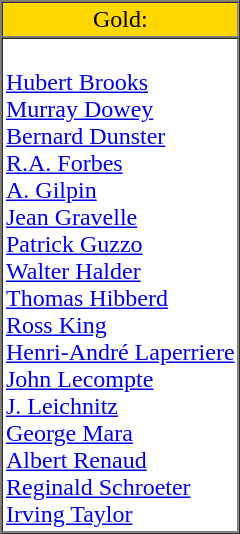<table border="1" cellpadding="2" cellSpacing="0">
<tr>
<td ! align="center" bgcolor="gold">Gold:</td>
</tr>
<tr>
</tr>
<tr valign=top>
<td><br><a href='#'>Hubert Brooks</a> <br> <a href='#'>Murray Dowey</a> <br> <a href='#'>Bernard Dunster</a> <br> <a href='#'>R.A. Forbes</a> <br> <a href='#'>A. Gilpin</a> <br> <a href='#'>Jean Gravelle</a> <br> <a href='#'>Patrick Guzzo</a> <br> <a href='#'>Walter Halder</a> <br> <a href='#'>Thomas Hibberd</a> <br> <a href='#'>Ross King</a> <br> <a href='#'>Henri-André Laperriere</a> <br> <a href='#'>John Lecompte</a> <br> <a href='#'>J. Leichnitz</a> <br> <a href='#'>George Mara</a> <br> <a href='#'>Albert Renaud</a> <br> <a href='#'>Reginald Schroeter</a> <br> <a href='#'>Irving Taylor</a></td>
</tr>
</table>
